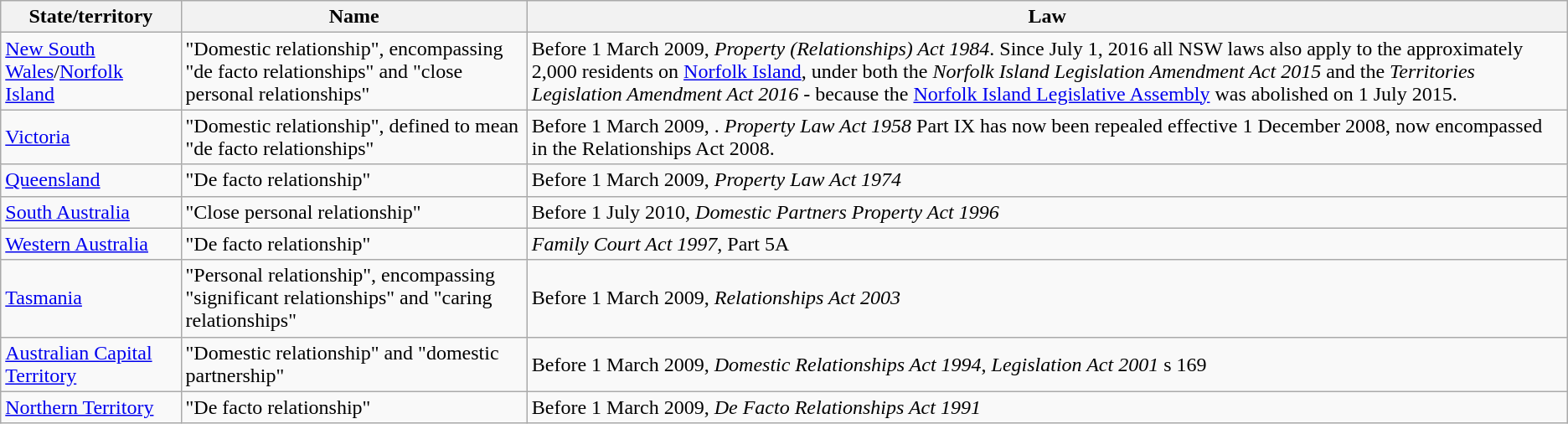<table class="wikitable">
<tr>
<th>State/territory</th>
<th>Name</th>
<th>Law</th>
</tr>
<tr>
<td><a href='#'>New South Wales</a>/<a href='#'>Norfolk Island</a></td>
<td>"Domestic relationship", encompassing "de facto relationships" and "close personal relationships"</td>
<td>Before 1 March 2009, <em>Property (Relationships) Act 1984</em>. Since July 1, 2016 all NSW laws also apply to the approximately 2,000 residents on <a href='#'>Norfolk Island</a>, under both the <em>Norfolk Island Legislation Amendment Act 2015</em> and the <em>Territories Legislation Amendment Act 2016</em> - because the <a href='#'>Norfolk Island Legislative Assembly</a> was abolished on 1 July 2015.</td>
</tr>
<tr>
<td><a href='#'>Victoria</a></td>
<td>"Domestic relationship", defined to mean "de facto relationships"</td>
<td>Before 1 March 2009, . <em>Property Law Act 1958</em> Part IX has now been repealed effective 1 December 2008, now encompassed in the Relationships Act 2008.</td>
</tr>
<tr>
<td><a href='#'>Queensland</a></td>
<td>"De facto relationship"</td>
<td>Before 1 March 2009, <em>Property Law Act 1974</em></td>
</tr>
<tr>
<td><a href='#'>South Australia</a></td>
<td>"Close personal relationship"</td>
<td>Before 1 July 2010,  <em>Domestic Partners Property Act 1996</em></td>
</tr>
<tr>
<td><a href='#'>Western Australia</a></td>
<td>"De facto relationship"</td>
<td><em>Family Court Act 1997</em>, Part 5A</td>
</tr>
<tr>
<td><a href='#'>Tasmania</a></td>
<td>"Personal relationship", encompassing "significant relationships" and "caring relationships"</td>
<td>Before 1 March 2009, <em>Relationships Act 2003</em></td>
</tr>
<tr>
<td><a href='#'>Australian Capital Territory</a></td>
<td>"Domestic relationship" and "domestic partnership"</td>
<td>Before 1 March 2009, <em>Domestic Relationships Act 1994</em>, <em>Legislation Act 2001</em> s 169</td>
</tr>
<tr>
<td><a href='#'>Northern Territory</a></td>
<td>"De facto relationship"</td>
<td>Before 1 March 2009, <em>De Facto Relationships Act 1991</em></td>
</tr>
</table>
